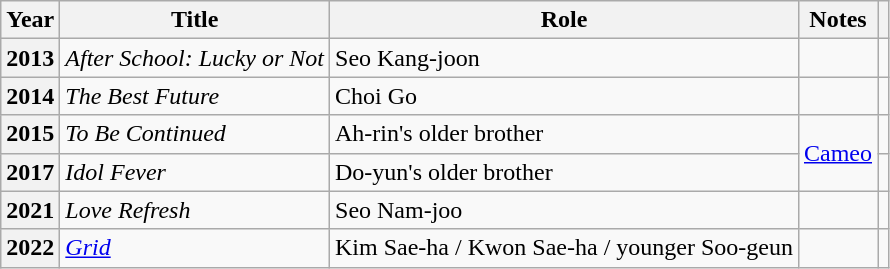<table class="wikitable sortable plainrowheaders">
<tr>
<th scope="col">Year</th>
<th scope="col">Title</th>
<th scope="col">Role</th>
<th scope="col" class="unsortable">Notes</th>
<th scope="col" class="unsortable"></th>
</tr>
<tr>
<th scope="row">2013</th>
<td><em>After School: Lucky or Not</em></td>
<td>Seo Kang-joon</td>
<td></td>
<td style="text-align:center"></td>
</tr>
<tr>
<th scope="row">2014</th>
<td><em>The Best Future</em></td>
<td>Choi Go</td>
<td></td>
<td style="text-align:center"></td>
</tr>
<tr>
<th scope="row">2015</th>
<td><em>To Be Continued</em></td>
<td>Ah-rin's older brother</td>
<td rowspan="2"><a href='#'>Cameo</a></td>
<td style="text-align:center"></td>
</tr>
<tr>
<th scope="row">2017</th>
<td><em>Idol Fever</em></td>
<td>Do-yun's older brother</td>
<td style="text-align:center"></td>
</tr>
<tr>
<th scope="row">2021</th>
<td><em>Love Refresh</em></td>
<td>Seo Nam-joo</td>
<td></td>
<td style="text-align:center"></td>
</tr>
<tr>
<th scope="row">2022</th>
<td><em><a href='#'>Grid</a></em></td>
<td>Kim Sae-ha / Kwon Sae-ha / younger Soo-geun</td>
<td></td>
<td style="text-align:center"></td>
</tr>
</table>
